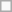<table class=wikitable>
<tr>
<td> </td>
</tr>
</table>
